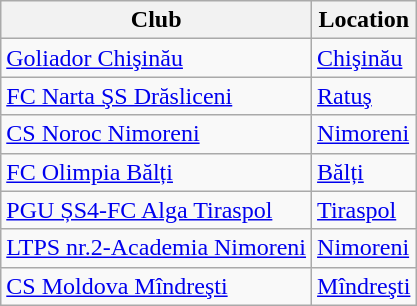<table class="wikitable sortable">
<tr>
<th>Club</th>
<th>Location</th>
</tr>
<tr>
<td><a href='#'>Goliador Chişinău</a></td>
<td><a href='#'>Chişinău</a></td>
</tr>
<tr>
<td><a href='#'>FC Narta ŞS Drăsliceni</a></td>
<td><a href='#'>Ratuş</a></td>
</tr>
<tr>
<td><a href='#'>CS Noroc Nimoreni</a></td>
<td><a href='#'>Nimoreni</a></td>
</tr>
<tr>
<td><a href='#'>FC Olimpia Bălți</a></td>
<td><a href='#'>Bălți</a></td>
</tr>
<tr>
<td><a href='#'>PGU ȘS4-FC Alga Tiraspol</a></td>
<td><a href='#'>Tiraspol</a></td>
</tr>
<tr>
<td><a href='#'>LTPS nr.2-Academia Nimoreni</a></td>
<td><a href='#'>Nimoreni</a></td>
</tr>
<tr>
<td><a href='#'>CS Moldova Mîndreşti</a></td>
<td><a href='#'>Mîndreşti</a></td>
</tr>
</table>
